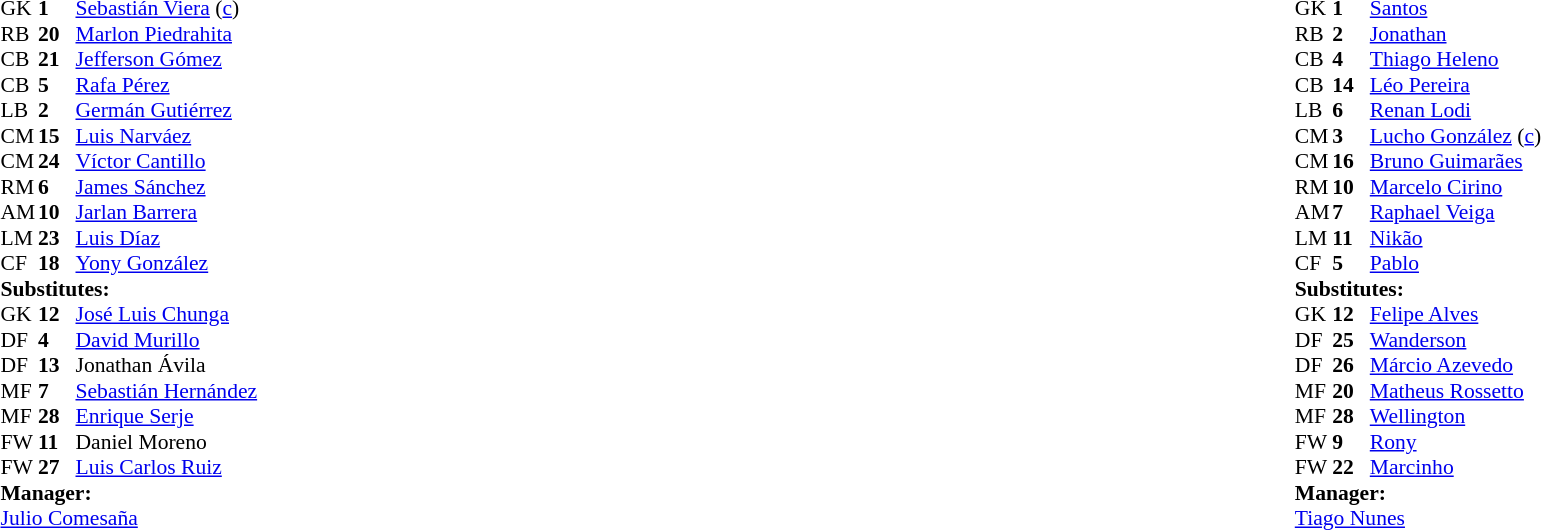<table width="100%">
<tr>
<td style="vertical-align:top; width:40%"><br><table style="font-size: 90%" cellspacing="0" cellpadding="0">
<tr>
<th width=25></th>
<th width=25></th>
</tr>
<tr>
<td>GK</td>
<td><strong>1</strong></td>
<td> <a href='#'>Sebastián Viera</a> (<a href='#'>c</a>)</td>
</tr>
<tr>
<td>RB</td>
<td><strong>20</strong></td>
<td> <a href='#'>Marlon Piedrahita</a></td>
</tr>
<tr>
<td>CB</td>
<td><strong>21</strong></td>
<td> <a href='#'>Jefferson Gómez</a></td>
</tr>
<tr>
<td>CB</td>
<td><strong>5</strong></td>
<td> <a href='#'>Rafa Pérez</a></td>
<td></td>
</tr>
<tr>
<td>LB</td>
<td><strong>2</strong></td>
<td> <a href='#'>Germán Gutiérrez</a></td>
</tr>
<tr>
<td>CM</td>
<td><strong>15</strong></td>
<td> <a href='#'>Luis Narváez</a></td>
<td></td>
<td></td>
</tr>
<tr>
<td>CM</td>
<td><strong>24</strong></td>
<td> <a href='#'>Víctor Cantillo</a></td>
</tr>
<tr>
<td>RM</td>
<td><strong>6</strong></td>
<td> <a href='#'>James Sánchez</a></td>
<td></td>
<td></td>
</tr>
<tr>
<td>AM</td>
<td><strong>10</strong></td>
<td> <a href='#'>Jarlan Barrera</a></td>
</tr>
<tr>
<td>LM</td>
<td><strong>23</strong></td>
<td> <a href='#'>Luis Díaz</a></td>
</tr>
<tr>
<td>CF</td>
<td><strong>18</strong></td>
<td> <a href='#'>Yony González</a></td>
<td></td>
<td></td>
</tr>
<tr>
<td colspan=3><strong>Substitutes:</strong></td>
</tr>
<tr>
<td>GK</td>
<td><strong>12</strong></td>
<td> <a href='#'>José Luis Chunga</a></td>
</tr>
<tr>
<td>DF</td>
<td><strong>4</strong></td>
<td> <a href='#'>David Murillo</a></td>
</tr>
<tr>
<td>DF</td>
<td><strong>13</strong></td>
<td> Jonathan Ávila</td>
</tr>
<tr>
<td>MF</td>
<td><strong>7</strong></td>
<td> <a href='#'>Sebastián Hernández</a></td>
<td></td>
<td></td>
</tr>
<tr>
<td>MF</td>
<td><strong>28</strong></td>
<td> <a href='#'>Enrique Serje</a></td>
</tr>
<tr>
<td>FW</td>
<td><strong>11</strong></td>
<td> Daniel Moreno</td>
<td></td>
<td></td>
</tr>
<tr>
<td>FW</td>
<td><strong>27</strong></td>
<td> <a href='#'>Luis Carlos Ruiz</a></td>
<td></td>
<td></td>
</tr>
<tr>
<td colspan=3><strong>Manager:</strong></td>
</tr>
<tr>
<td colspan="4"> <a href='#'>Julio Comesaña</a></td>
</tr>
</table>
</td>
<td valign="top"></td>
<td style="vertical-align:top; width:50%"><br><table cellspacing="0" cellpadding="0" style="font-size:90%; margin:auto">
<tr>
<th width=25></th>
<th width=25></th>
</tr>
<tr>
<td>GK</td>
<td><strong>1</strong></td>
<td> <a href='#'>Santos</a></td>
</tr>
<tr>
<td>RB</td>
<td><strong>2</strong></td>
<td> <a href='#'>Jonathan</a></td>
</tr>
<tr>
<td>CB</td>
<td><strong>4</strong></td>
<td> <a href='#'>Thiago Heleno</a></td>
<td></td>
</tr>
<tr>
<td>CB</td>
<td><strong>14</strong></td>
<td> <a href='#'>Léo Pereira</a></td>
<td></td>
</tr>
<tr>
<td>LB</td>
<td><strong>6</strong></td>
<td> <a href='#'>Renan Lodi</a></td>
</tr>
<tr>
<td>CM</td>
<td><strong>3</strong></td>
<td> <a href='#'>Lucho González</a> (<a href='#'>c</a>)</td>
<td></td>
<td></td>
</tr>
<tr>
<td>CM</td>
<td><strong>16</strong></td>
<td> <a href='#'>Bruno Guimarães</a></td>
<td></td>
</tr>
<tr>
<td>RM</td>
<td><strong>10</strong></td>
<td> <a href='#'>Marcelo Cirino</a></td>
</tr>
<tr>
<td>AM</td>
<td><strong>7</strong></td>
<td> <a href='#'>Raphael Veiga</a></td>
<td></td>
<td></td>
</tr>
<tr>
<td>LM</td>
<td><strong>11</strong></td>
<td> <a href='#'>Nikão</a></td>
</tr>
<tr>
<td>CF</td>
<td><strong>5</strong></td>
<td> <a href='#'>Pablo</a></td>
<td></td>
<td></td>
</tr>
<tr>
<td colspan=3><strong>Substitutes:</strong></td>
</tr>
<tr>
<td>GK</td>
<td><strong>12</strong></td>
<td> <a href='#'>Felipe Alves</a></td>
</tr>
<tr>
<td>DF</td>
<td><strong>25</strong></td>
<td> <a href='#'>Wanderson</a></td>
</tr>
<tr>
<td>DF</td>
<td><strong>26</strong></td>
<td> <a href='#'>Márcio Azevedo</a></td>
</tr>
<tr>
<td>MF</td>
<td><strong>20</strong></td>
<td> <a href='#'>Matheus Rossetto</a></td>
</tr>
<tr>
<td>MF</td>
<td><strong>28</strong></td>
<td> <a href='#'>Wellington</a></td>
<td></td>
<td></td>
</tr>
<tr>
<td>FW</td>
<td><strong>9</strong></td>
<td> <a href='#'>Rony</a></td>
<td></td>
<td></td>
</tr>
<tr>
<td>FW</td>
<td><strong>22</strong></td>
<td> <a href='#'>Marcinho</a></td>
<td></td>
<td></td>
</tr>
<tr>
<td colspan=3><strong>Manager:</strong></td>
</tr>
<tr>
<td colspan="4"> <a href='#'>Tiago Nunes</a></td>
</tr>
</table>
</td>
</tr>
</table>
